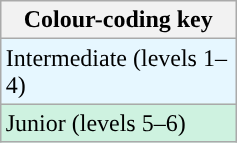<table class="wikitable sortable" style="text-align:center; margin-left:10em; float:right;">
<tr>
<th width=150>Colour-coding key</th>
</tr>
<tr>
<td align="left" style="background:#e6f7ff;">Intermediate (levels 1–4)</td>
</tr>
<tr>
<td align="left" style="background:#CEF2E0;">Junior (levels 5–6)</td>
</tr>
</table>
